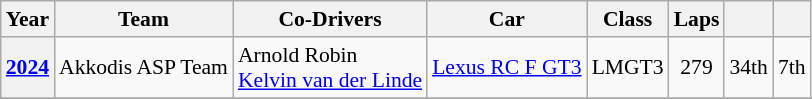<table class="wikitable" style="text-align:center; font-size:90%">
<tr>
<th>Year</th>
<th>Team</th>
<th>Co-Drivers</th>
<th>Car</th>
<th>Class</th>
<th>Laps</th>
<th></th>
<th></th>
</tr>
<tr>
<th><a href='#'>2024</a></th>
<td align="left"> Akkodis ASP Team</td>
<td align="left"> Arnold Robin<br> <a href='#'>Kelvin van der Linde</a></td>
<td align="left"><a href='#'>Lexus RC F GT3</a></td>
<td>LMGT3</td>
<td>279</td>
<td>34th</td>
<td>7th</td>
</tr>
<tr>
</tr>
</table>
